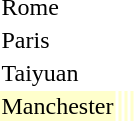<table>
<tr>
<td rowspan=2>Rome</td>
<td rowspan=2></td>
<td rowspan=2></td>
<td></td>
</tr>
<tr>
<td></td>
</tr>
<tr>
<td rowspan=2>Paris</td>
<td rowspan=2></td>
<td rowspan=2></td>
<td></td>
</tr>
<tr>
<td></td>
</tr>
<tr>
<td rowspan=2>Taiyuan</td>
<td rowspan=2></td>
<td rowspan=2></td>
<td></td>
</tr>
<tr>
<td></td>
</tr>
<tr bgcolor=ffffcc>
<td>Manchester</td>
<td></td>
<td></td>
<td></td>
</tr>
</table>
